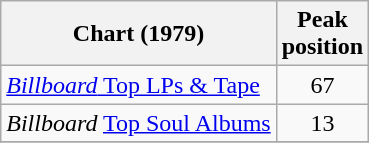<table class="wikitable">
<tr>
<th>Chart (1979)</th>
<th>Peak<br>position</th>
</tr>
<tr>
<td><a href='#'><em>Billboard</em> Top LPs & Tape</a></td>
<td align=center>67</td>
</tr>
<tr>
<td><em>Billboard</em> <a href='#'>Top Soul Albums</a></td>
<td align=center>13</td>
</tr>
<tr>
</tr>
</table>
